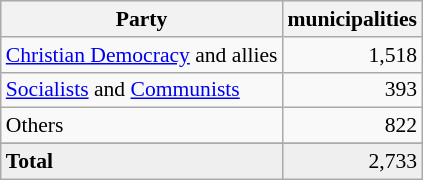<table class="wikitable" style="font-size: 90%;">
<tr bgcolor="EFEFEF">
<th>Party</th>
<th>municipalities</th>
</tr>
<tr>
<td><a href='#'>Christian Democracy</a> and allies</td>
<td align=right>1,518</td>
</tr>
<tr>
<td><a href='#'>Socialists</a> and <a href='#'>Communists</a></td>
<td align=right>393</td>
</tr>
<tr>
<td>Others</td>
<td align=right>822</td>
</tr>
<tr>
</tr>
<tr bgcolor="EFEFEF">
<td align=left><strong>Total</strong></td>
<td align=right>2,733</td>
</tr>
</table>
